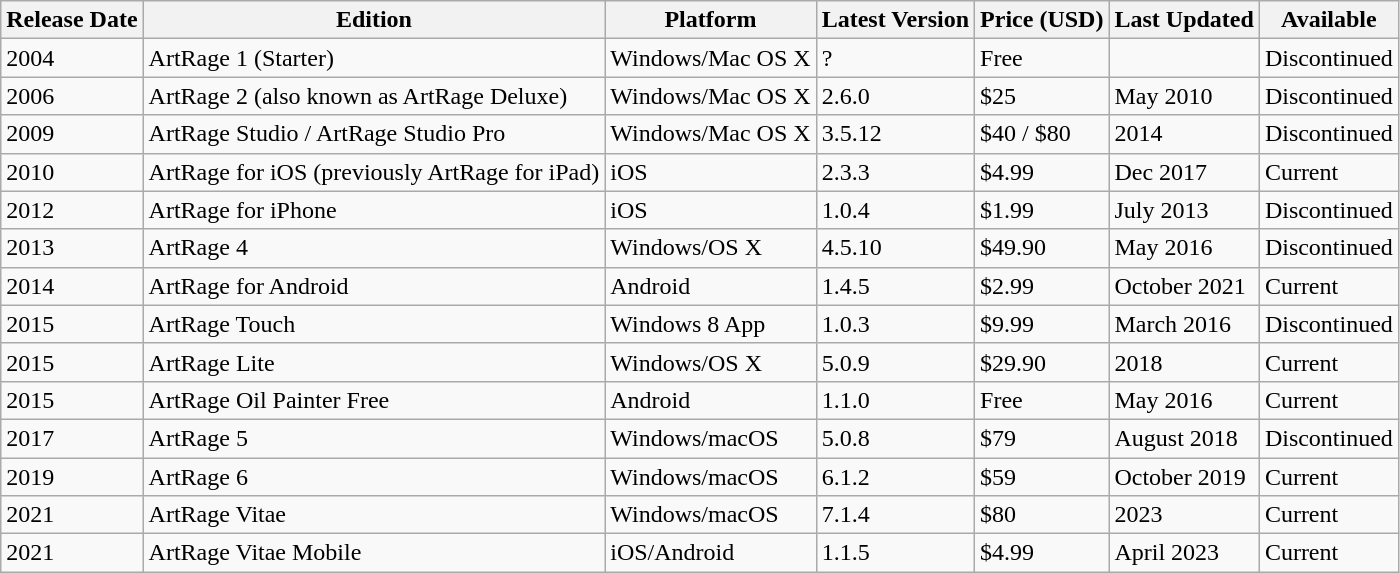<table class="wikitable">
<tr>
<th>Release Date</th>
<th>Edition</th>
<th>Platform</th>
<th>Latest Version</th>
<th>Price (USD)</th>
<th>Last Updated</th>
<th>Available</th>
</tr>
<tr>
<td>2004</td>
<td>ArtRage 1 (Starter)</td>
<td>Windows/Mac OS X</td>
<td>?</td>
<td>Free</td>
<td></td>
<td>Discontinued</td>
</tr>
<tr>
<td>2006</td>
<td>ArtRage 2 (also known as ArtRage Deluxe)</td>
<td>Windows/Mac OS X</td>
<td>2.6.0</td>
<td>$25</td>
<td>May 2010</td>
<td>Discontinued</td>
</tr>
<tr>
<td>2009</td>
<td>ArtRage Studio / ArtRage Studio Pro</td>
<td>Windows/Mac OS X</td>
<td>3.5.12</td>
<td>$40 / $80</td>
<td>2014</td>
<td>Discontinued</td>
</tr>
<tr>
<td>2010</td>
<td>ArtRage for iOS (previously ArtRage for iPad)</td>
<td>iOS</td>
<td>2.3.3</td>
<td>$4.99</td>
<td>Dec 2017</td>
<td>Current</td>
</tr>
<tr>
<td>2012</td>
<td>ArtRage for iPhone</td>
<td>iOS</td>
<td>1.0.4</td>
<td>$1.99</td>
<td>July 2013</td>
<td>Discontinued</td>
</tr>
<tr>
<td>2013</td>
<td>ArtRage 4</td>
<td>Windows/OS X</td>
<td>4.5.10</td>
<td>$49.90</td>
<td>May 2016</td>
<td>Discontinued</td>
</tr>
<tr>
<td>2014</td>
<td>ArtRage for Android</td>
<td>Android</td>
<td>1.4.5</td>
<td>$2.99</td>
<td>October 2021</td>
<td>Current</td>
</tr>
<tr>
<td>2015</td>
<td>ArtRage Touch</td>
<td>Windows 8 App</td>
<td>1.0.3</td>
<td>$9.99</td>
<td>March 2016</td>
<td>Discontinued</td>
</tr>
<tr>
<td>2015</td>
<td>ArtRage Lite</td>
<td>Windows/OS X</td>
<td>5.0.9</td>
<td>$29.90</td>
<td>2018</td>
<td>Current</td>
</tr>
<tr>
<td>2015</td>
<td>ArtRage Oil Painter Free</td>
<td>Android</td>
<td>1.1.0</td>
<td>Free</td>
<td>May 2016</td>
<td>Current</td>
</tr>
<tr>
<td>2017</td>
<td>ArtRage 5</td>
<td>Windows/macOS</td>
<td>5.0.8</td>
<td>$79</td>
<td>August 2018</td>
<td>Discontinued</td>
</tr>
<tr>
<td>2019</td>
<td>ArtRage 6</td>
<td>Windows/macOS</td>
<td>6.1.2</td>
<td>$59</td>
<td>October 2019</td>
<td>Current</td>
</tr>
<tr>
<td>2021</td>
<td>ArtRage Vitae</td>
<td>Windows/macOS</td>
<td>7.1.4</td>
<td>$80</td>
<td>2023</td>
<td>Current</td>
</tr>
<tr>
<td>2021</td>
<td>ArtRage Vitae Mobile</td>
<td>iOS/Android</td>
<td>1.1.5</td>
<td>$4.99</td>
<td>April 2023</td>
<td>Current</td>
</tr>
</table>
